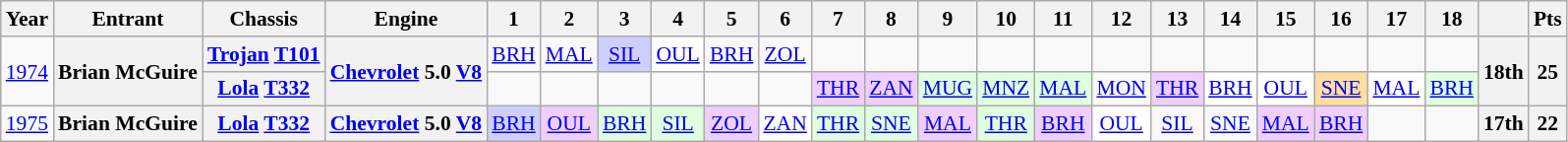<table class="wikitable" style="text-align:center; font-size:90%">
<tr>
<th>Year</th>
<th>Entrant</th>
<th>Chassis</th>
<th>Engine</th>
<th>1</th>
<th>2</th>
<th>3</th>
<th>4</th>
<th>5</th>
<th>6</th>
<th>7</th>
<th>8</th>
<th>9</th>
<th>10</th>
<th>11</th>
<th>12</th>
<th>13</th>
<th>14</th>
<th>15</th>
<th>16</th>
<th>17</th>
<th>18</th>
<th></th>
<th>Pts</th>
</tr>
<tr>
<td rowspan=2><a href='#'>1974</a></td>
<th rowspan=2>Brian McGuire</th>
<th><a href='#'>Trojan</a> <a href='#'>T101</a></th>
<th rowspan=2><a href='#'>Chevrolet</a> 5.0 <a href='#'>V8</a></th>
<td><a href='#'>BRH</a></td>
<td><a href='#'>MAL</a></td>
<td style="background:#CFCFFF;"><a href='#'>SIL</a><br></td>
<td style="background:#FFFFFF;"><a href='#'>OUL</a><br></td>
<td><a href='#'>BRH</a></td>
<td><a href='#'>ZOL</a></td>
<td></td>
<td></td>
<td></td>
<td></td>
<td></td>
<td></td>
<td></td>
<td></td>
<td></td>
<td></td>
<td></td>
<td></td>
<th rowspan=2>18th</th>
<th rowspan=2>25</th>
</tr>
<tr>
<th><a href='#'>Lola</a> <a href='#'>T332</a></th>
<td></td>
<td></td>
<td></td>
<td></td>
<td></td>
<td></td>
<td style="background:#EFCFFF;"><a href='#'>THR</a><br></td>
<td style="background:#EFCFFF;"><a href='#'>ZAN</a><br></td>
<td style="background:#DFFFDF;"><a href='#'>MUG</a><br></td>
<td style="background:#DFFFDF;"><a href='#'>MNZ</a><br></td>
<td style="background:#DFFFDF;"><a href='#'>MAL</a><br></td>
<td><a href='#'>MON</a></td>
<td style="background:#EFCFFF;"><a href='#'>THR</a><br></td>
<td style="background:#FFFFFF;"><a href='#'>BRH</a><br></td>
<td style="background:#FFFFFF;"><a href='#'>OUL</a><br></td>
<td style="background:#FFDF9F;"><a href='#'>SNE</a><br></td>
<td style="background:#FFFFFF;"><a href='#'>MAL</a><br></td>
<td style="background:#DFFFDF;"><a href='#'>BRH</a><br></td>
</tr>
<tr>
<td><a href='#'>1975</a></td>
<th>Brian McGuire</th>
<th><a href='#'>Lola</a> <a href='#'>T332</a></th>
<th><a href='#'>Chevrolet</a> 5.0 <a href='#'>V8</a></th>
<td style="background:#CFCFFF;"><a href='#'>BRH</a><br></td>
<td style="background:#EFCFFF;"><a href='#'>OUL</a><br></td>
<td style="background:#DFFFDF;"><a href='#'>BRH</a><br></td>
<td style="background:#DFFFDF;"><a href='#'>SIL</a><br></td>
<td style="background:#EFCFFF;"><a href='#'>ZOL</a><br></td>
<td style="background:#FFFFFF;"><a href='#'>ZAN</a><br></td>
<td style="background:#DFFFDF;"><a href='#'>THR</a><br></td>
<td style="background:#DFFFDF;"><a href='#'>SNE</a><br></td>
<td style="background:#EFCFFF;"><a href='#'>MAL</a><br></td>
<td style="background:#DFFFDF;"><a href='#'>THR</a><br></td>
<td style="background:#EFCFFF;"><a href='#'>BRH</a><br></td>
<td style="background:#FFFFFF;"><a href='#'>OUL</a><br></td>
<td><a href='#'>SIL</a></td>
<td><a href='#'>SNE</a></td>
<td style="background:#EFCFFF;"><a href='#'>MAL</a><br></td>
<td style="background:#EFCFFF;"><a href='#'>BRH</a><br></td>
<td></td>
<td></td>
<th>17th</th>
<th>22</th>
</tr>
</table>
